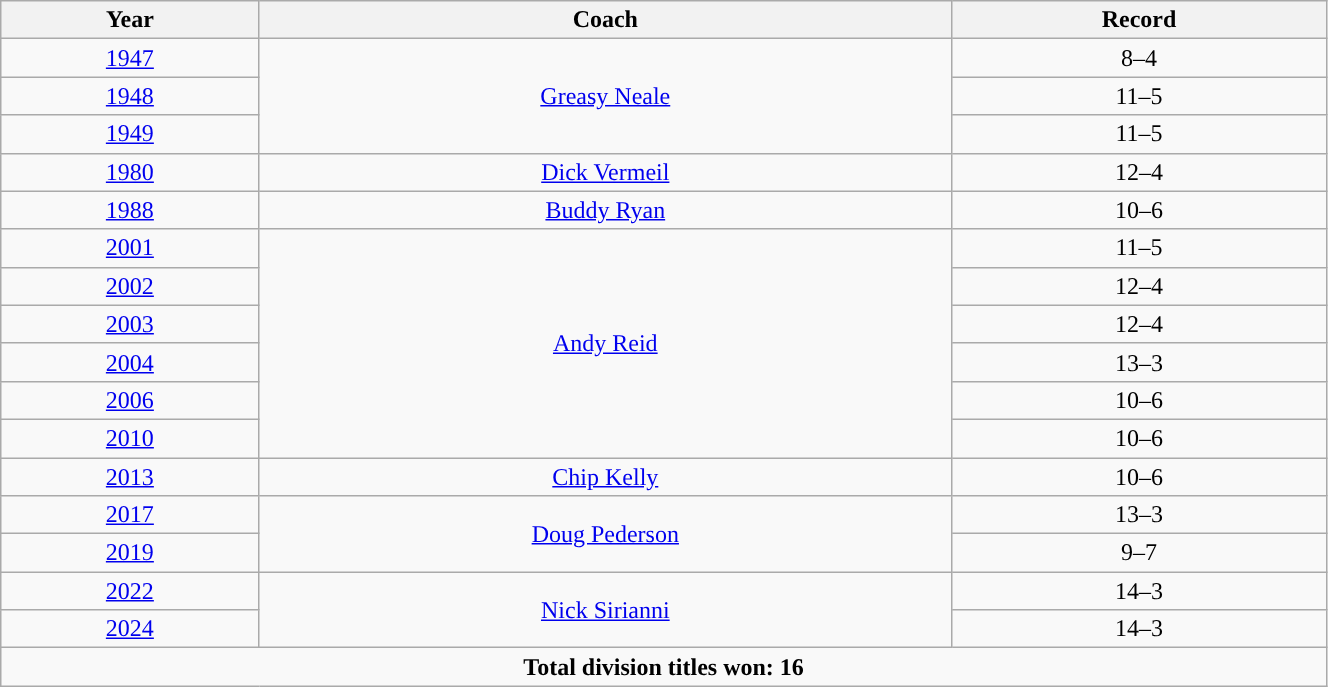<table class="wikitable" style="width:70%;text-align:center">
<tr>
<th>Year</th>
<th>Coach</th>
<th>Record</th>
</tr>
<tr>
<td><a href='#'>1947</a></td>
<td rowspan=3"><a href='#'>Greasy Neale</a></td>
<td>8–4</td>
</tr>
<tr>
<td><a href='#'>1948</a></td>
<td>11–5</td>
</tr>
<tr>
<td><a href='#'>1949</a></td>
<td>11–5</td>
</tr>
<tr>
<td><a href='#'>1980</a></td>
<td><a href='#'>Dick Vermeil</a></td>
<td>12–4</td>
</tr>
<tr>
<td><a href='#'>1988</a></td>
<td><a href='#'>Buddy Ryan</a></td>
<td>10–6</td>
</tr>
<tr>
<td><a href='#'>2001</a></td>
<td rowspan="6"><a href='#'>Andy Reid</a></td>
<td>11–5</td>
</tr>
<tr>
<td><a href='#'>2002</a></td>
<td>12–4</td>
</tr>
<tr>
<td><a href='#'>2003</a></td>
<td>12–4</td>
</tr>
<tr>
<td><a href='#'>2004</a></td>
<td>13–3</td>
</tr>
<tr>
<td><a href='#'>2006</a></td>
<td>10–6</td>
</tr>
<tr>
<td><a href='#'>2010</a></td>
<td>10–6</td>
</tr>
<tr>
<td><a href='#'>2013</a></td>
<td><a href='#'>Chip Kelly</a></td>
<td>10–6</td>
</tr>
<tr>
<td><a href='#'>2017</a></td>
<td rowspan="2"><a href='#'>Doug Pederson</a></td>
<td>13–3</td>
</tr>
<tr>
<td><a href='#'>2019</a></td>
<td>9–7</td>
</tr>
<tr>
<td><a href='#'>2022</a></td>
<td rowspan="2"><a href='#'>Nick Sirianni</a></td>
<td>14–3</td>
</tr>
<tr>
<td><a href='#'>2024</a></td>
<td>14–3</td>
</tr>
<tr>
<td colspan="3"><strong>Total division titles won: 16</strong></td>
</tr>
</table>
